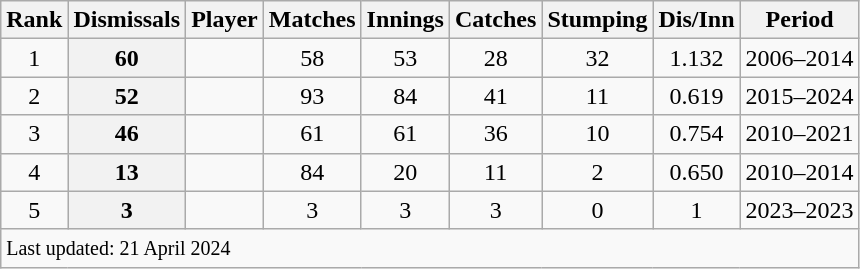<table class="wikitable plainrowheaders sortable">
<tr>
<th scope=col>Rank</th>
<th scope=col>Dismissals</th>
<th scope=col>Player</th>
<th scope=col>Matches</th>
<th scope=col>Innings</th>
<th scope=col>Catches</th>
<th scope=col>Stumping</th>
<th scope=col>Dis/Inn</th>
<th scope=col>Period</th>
</tr>
<tr>
<td align=center>1</td>
<th scope=row style=text-align:center;>60</th>
<td></td>
<td align=center>58</td>
<td align=center>53</td>
<td align=center>28</td>
<td align=center>32</td>
<td align=center>1.132</td>
<td>2006–2014</td>
</tr>
<tr>
<td align=center>2</td>
<th scope=row style=text-align:center;>52</th>
<td></td>
<td align=center>93</td>
<td align=center>84</td>
<td align=center>41</td>
<td align=center>11</td>
<td align=center>0.619</td>
<td>2015–2024</td>
</tr>
<tr>
<td align=center>3</td>
<th scope=row style=text-align:center;>46</th>
<td></td>
<td align=center>61</td>
<td align=center>61</td>
<td align=center>36</td>
<td align=center>10</td>
<td align=center>0.754</td>
<td>2010–2021</td>
</tr>
<tr>
<td align=center>4</td>
<th scope=row style=text-align:center;>13</th>
<td></td>
<td align=center>84</td>
<td align=center>20</td>
<td align=center>11</td>
<td align=center>2</td>
<td align=center>0.650</td>
<td>2010–2014</td>
</tr>
<tr>
<td align=center>5</td>
<th scope=row style=text-align:center;>3</th>
<td></td>
<td align=center>3</td>
<td align=center>3</td>
<td align=center>3</td>
<td align=center>0</td>
<td align=center>1</td>
<td>2023–2023</td>
</tr>
<tr class=sortbottom>
<td colspan=9><small>Last updated: 21 April 2024</small></td>
</tr>
</table>
